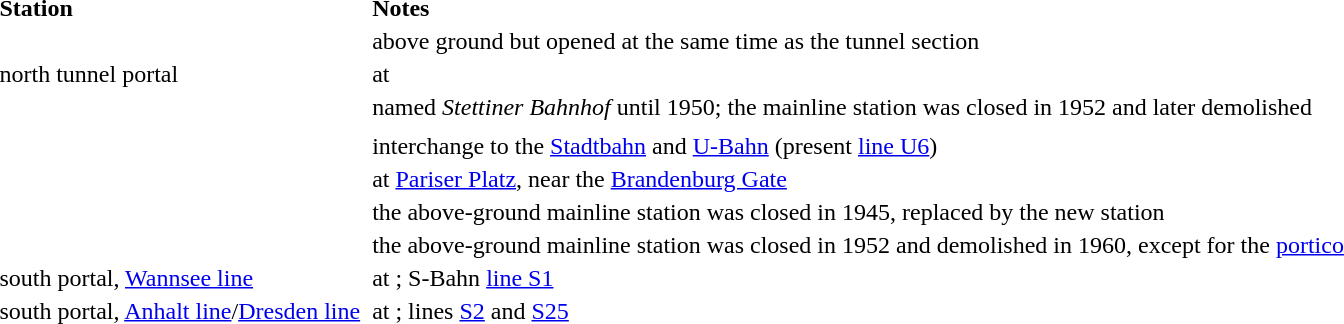<table>
<tr style=text-align:left>
<th>Station</th>
<th>Notes</th>
</tr>
<tr>
<td></td>
<td>above ground but opened at the same time as the tunnel section</td>
</tr>
<tr>
<td>north tunnel portal</td>
<td>at </td>
</tr>
<tr>
<td></td>
<td>named <em>Stettiner Bahnhof</em> until 1950; the mainline station was closed in 1952 and later demolished</td>
</tr>
<tr>
<td></td>
<td></td>
</tr>
<tr>
<td></td>
<td>interchange to the <a href='#'>Stadtbahn</a> and <a href='#'>U-Bahn</a> (present <a href='#'>line U6</a>)</td>
</tr>
<tr>
<td></td>
<td>at <a href='#'>Pariser Platz</a>, near the <a href='#'>Brandenburg Gate</a></td>
</tr>
<tr>
<td></td>
<td>the above-ground mainline station was closed in 1945, replaced by the new  station</td>
</tr>
<tr>
<td></td>
<td>the above-ground mainline station was closed in 1952 and demolished in 1960, except for the <a href='#'>portico</a></td>
</tr>
<tr>
<td>south portal, <a href='#'>Wannsee line</a></td>
<td>at ; S-Bahn <a href='#'>line S1</a></td>
</tr>
<tr>
<td>south portal, <a href='#'>Anhalt line</a>/<a href='#'>Dresden line</a> </td>
<td>at ; lines <a href='#'>S2</a> and <a href='#'>S25</a></td>
</tr>
</table>
